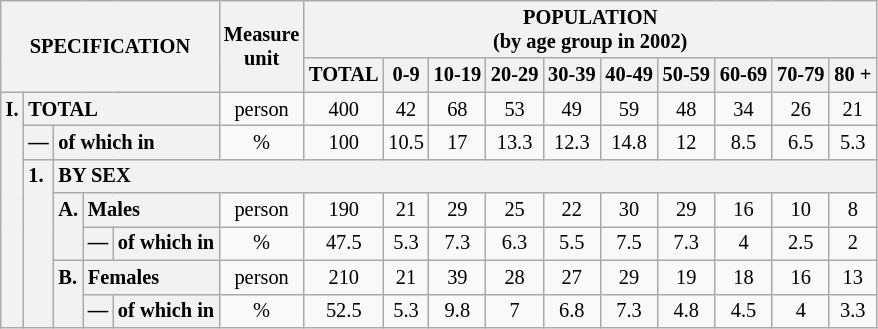<table class="wikitable" style="font-size:85%; text-align:center">
<tr>
<th rowspan="2" colspan="5">SPECIFICATION</th>
<th rowspan="2">Measure<br> unit</th>
<th colspan="10" rowspan="1">POPULATION<br> (by age group in 2002)</th>
</tr>
<tr>
<th>TOTAL</th>
<th>0-9</th>
<th>10-19</th>
<th>20-29</th>
<th>30-39</th>
<th>40-49</th>
<th>50-59</th>
<th>60-69</th>
<th>70-79</th>
<th>80 +</th>
</tr>
<tr>
<th style="text-align:left" valign="top" rowspan="7">I.</th>
<th style="text-align:left" colspan="4">TOTAL</th>
<td>person</td>
<td>400</td>
<td>42</td>
<td>68</td>
<td>53</td>
<td>49</td>
<td>59</td>
<td>48</td>
<td>34</td>
<td>26</td>
<td>21</td>
</tr>
<tr>
<th style="text-align:left" valign="top">—</th>
<th style="text-align:left" colspan="3">of which in</th>
<td>%</td>
<td>100</td>
<td>10.5</td>
<td>17</td>
<td>13.3</td>
<td>12.3</td>
<td>14.8</td>
<td>12</td>
<td>8.5</td>
<td>6.5</td>
<td>5.3</td>
</tr>
<tr>
<th style="text-align:left" valign="top" rowspan="5">1.</th>
<th style="text-align:left" colspan="14">BY SEX</th>
</tr>
<tr>
<th style="text-align:left" valign="top" rowspan="2">A.</th>
<th style="text-align:left" colspan="2">Males</th>
<td>person</td>
<td>190</td>
<td>21</td>
<td>29</td>
<td>25</td>
<td>22</td>
<td>30</td>
<td>29</td>
<td>16</td>
<td>10</td>
<td>8</td>
</tr>
<tr>
<th style="text-align:left" valign="top">—</th>
<th style="text-align:left" colspan="1">of which in</th>
<td>%</td>
<td>47.5</td>
<td>5.3</td>
<td>7.3</td>
<td>6.3</td>
<td>5.5</td>
<td>7.5</td>
<td>7.3</td>
<td>4</td>
<td>2.5</td>
<td>2</td>
</tr>
<tr>
<th style="text-align:left" valign="top" rowspan="2">B.</th>
<th style="text-align:left" colspan="2">Females</th>
<td>person</td>
<td>210</td>
<td>21</td>
<td>39</td>
<td>28</td>
<td>27</td>
<td>29</td>
<td>19</td>
<td>18</td>
<td>16</td>
<td>13</td>
</tr>
<tr>
<th style="text-align:left" valign="top">—</th>
<th style="text-align:left" colspan="1">of which in</th>
<td>%</td>
<td>52.5</td>
<td>5.3</td>
<td>9.8</td>
<td>7</td>
<td>6.8</td>
<td>7.3</td>
<td>4.8</td>
<td>4.5</td>
<td>4</td>
<td>3.3</td>
</tr>
</table>
